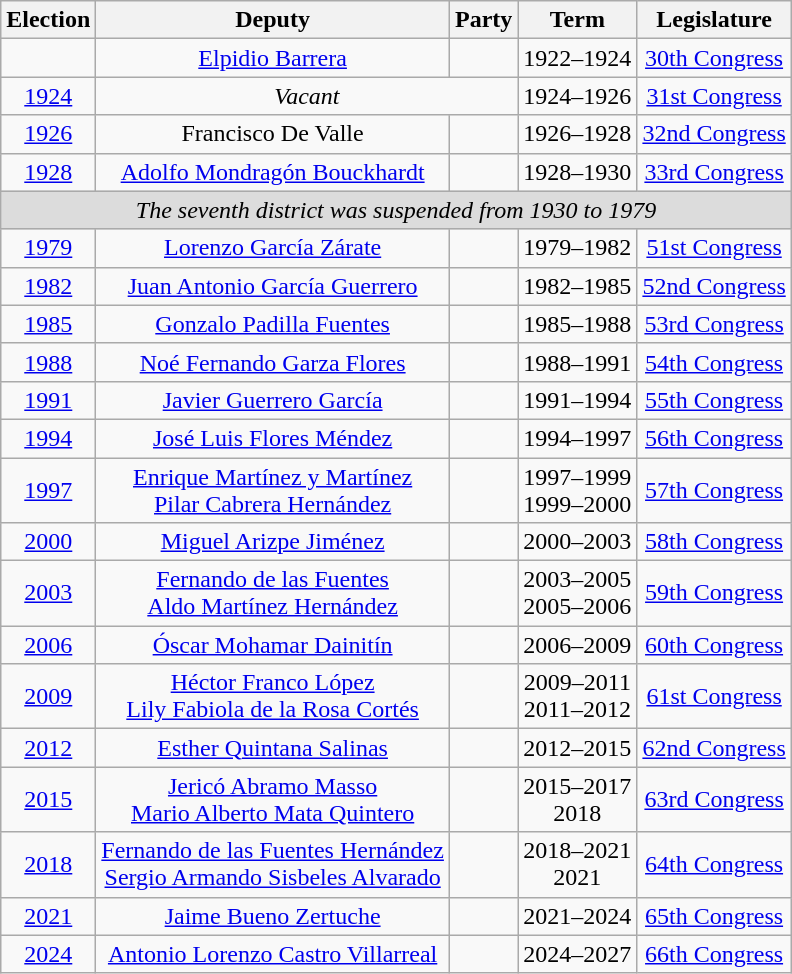<table class="wikitable sortable" style="text-align: center">
<tr>
<th>Election</th>
<th class="unsortable">Deputy</th>
<th class="unsortable">Party</th>
<th class="unsortable">Term</th>
<th class="unsortable">Legislature</th>
</tr>
<tr>
<td></td>
<td><a href='#'>Elpidio Barrera</a></td>
<td></td>
<td>1922–1924</td>
<td><a href='#'>30th Congress</a></td>
</tr>
<tr>
<td><a href='#'>1924</a></td>
<td colspan=2><em>Vacant</em></td>
<td>1924–1926</td>
<td><a href='#'>31st Congress</a></td>
</tr>
<tr>
<td><a href='#'>1926</a></td>
<td>Francisco De Valle</td>
<td></td>
<td>1926–1928</td>
<td><a href='#'>32nd Congress</a></td>
</tr>
<tr>
<td><a href='#'>1928</a></td>
<td><a href='#'>Adolfo Mondragón Bouckhardt</a></td>
<td></td>
<td>1928–1930</td>
<td><a href='#'>33rd Congress</a></td>
</tr>
<tr align=center style="background:Gainsboro;">
<td colspan=5><em>The seventh district was suspended from 1930 to 1979</em></td>
</tr>
<tr>
<td><a href='#'>1979</a></td>
<td><a href='#'>Lorenzo García Zárate</a></td>
<td></td>
<td>1979–1982</td>
<td><a href='#'>51st Congress</a></td>
</tr>
<tr>
<td><a href='#'>1982</a></td>
<td><a href='#'>Juan Antonio García Guerrero</a></td>
<td></td>
<td>1982–1985</td>
<td><a href='#'>52nd Congress</a></td>
</tr>
<tr>
<td><a href='#'>1985</a></td>
<td><a href='#'>Gonzalo Padilla Fuentes</a></td>
<td></td>
<td>1985–1988</td>
<td><a href='#'>53rd Congress</a></td>
</tr>
<tr>
<td><a href='#'>1988</a></td>
<td><a href='#'>Noé Fernando Garza Flores</a></td>
<td></td>
<td>1988–1991</td>
<td><a href='#'>54th Congress</a></td>
</tr>
<tr>
<td><a href='#'>1991</a></td>
<td><a href='#'>Javier Guerrero García</a></td>
<td></td>
<td>1991–1994</td>
<td><a href='#'>55th Congress</a></td>
</tr>
<tr>
<td><a href='#'>1994</a></td>
<td><a href='#'>José Luis Flores Méndez</a></td>
<td></td>
<td>1994–1997</td>
<td><a href='#'>56th Congress</a></td>
</tr>
<tr>
<td><a href='#'>1997</a></td>
<td><a href='#'>Enrique Martínez y Martínez</a><br><a href='#'>Pilar Cabrera Hernández</a></td>
<td></td>
<td>1997–1999<br>1999–2000</td>
<td><a href='#'>57th Congress</a></td>
</tr>
<tr>
<td><a href='#'>2000</a></td>
<td><a href='#'>Miguel Arizpe Jiménez</a></td>
<td></td>
<td>2000–2003</td>
<td><a href='#'>58th Congress</a></td>
</tr>
<tr>
<td><a href='#'>2003</a></td>
<td><a href='#'>Fernando de las Fuentes</a><br><a href='#'>Aldo Martínez Hernández</a></td>
<td></td>
<td>2003–2005<br>2005–2006</td>
<td><a href='#'>59th Congress</a></td>
</tr>
<tr>
<td><a href='#'>2006</a></td>
<td><a href='#'>Óscar Mohamar Dainitín</a></td>
<td></td>
<td>2006–2009</td>
<td><a href='#'>60th Congress</a></td>
</tr>
<tr>
<td><a href='#'>2009</a></td>
<td><a href='#'>Héctor Franco López</a><br><a href='#'>Lily Fabiola de la Rosa Cortés</a></td>
<td></td>
<td>2009–2011<br>2011–2012</td>
<td><a href='#'>61st Congress</a></td>
</tr>
<tr>
<td><a href='#'>2012</a></td>
<td><a href='#'>Esther Quintana Salinas</a></td>
<td></td>
<td>2012–2015</td>
<td><a href='#'>62nd Congress</a></td>
</tr>
<tr>
<td><a href='#'>2015</a></td>
<td><a href='#'>Jericó Abramo Masso</a><br><a href='#'>Mario Alberto Mata Quintero</a></td>
<td></td>
<td>2015–2017<br>2018</td>
<td><a href='#'>63rd Congress</a></td>
</tr>
<tr>
<td><a href='#'>2018</a></td>
<td><a href='#'>Fernando de las Fuentes Hernández</a><br><a href='#'>Sergio Armando Sisbeles Alvarado</a></td>
<td></td>
<td>2018–2021<br>2021</td>
<td><a href='#'>64th Congress</a></td>
</tr>
<tr>
<td><a href='#'>2021</a></td>
<td><a href='#'>Jaime Bueno Zertuche</a></td>
<td></td>
<td>2021–2024</td>
<td><a href='#'>65th Congress</a></td>
</tr>
<tr>
<td><a href='#'>2024</a></td>
<td><a href='#'>Antonio Lorenzo Castro Villarreal</a></td>
<td></td>
<td>2024–2027</td>
<td><a href='#'>66th Congress</a></td>
</tr>
</table>
